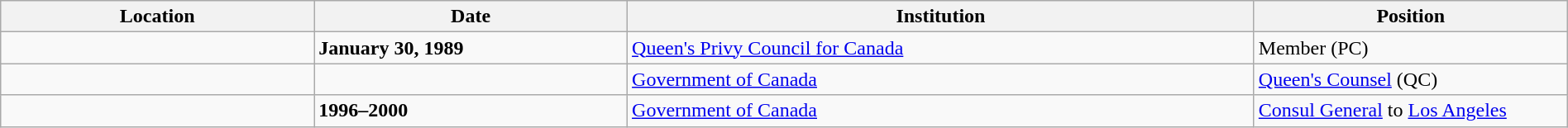<table class="wikitable" style="width:100%;">
<tr>
<th style="width:20%;">Location</th>
<th style="width:20%;">Date</th>
<th style="width:40%;">Institution</th>
<th style="width:20%;">Position</th>
</tr>
<tr>
<td></td>
<td><strong>January 30, 1989</strong></td>
<td><a href='#'>Queen's Privy Council for Canada</a></td>
<td>Member (PC)  </td>
</tr>
<tr>
<td></td>
<td><strong></strong></td>
<td><a href='#'>Government of Canada</a></td>
<td><a href='#'>Queen's Counsel</a> (QC)</td>
</tr>
<tr>
<td></td>
<td><strong>1996–2000</strong></td>
<td><a href='#'>Government of Canada</a></td>
<td><a href='#'>Consul General</a> to <a href='#'>Los Angeles</a></td>
</tr>
</table>
